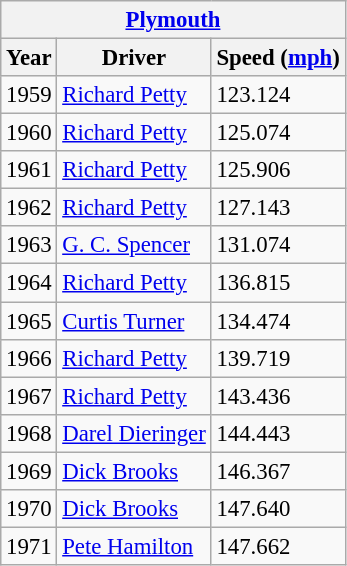<table class="wikitable" style="font-size: 95%;">
<tr>
<th colspan=3><a href='#'>Plymouth</a></th>
</tr>
<tr>
<th>Year</th>
<th>Driver</th>
<th>Speed (<a href='#'>mph</a>)</th>
</tr>
<tr>
<td>1959</td>
<td><a href='#'>Richard Petty</a></td>
<td>123.124</td>
</tr>
<tr>
<td>1960</td>
<td><a href='#'>Richard Petty</a></td>
<td>125.074</td>
</tr>
<tr>
<td>1961</td>
<td><a href='#'>Richard Petty</a></td>
<td>125.906</td>
</tr>
<tr>
<td>1962</td>
<td><a href='#'>Richard Petty</a></td>
<td>127.143</td>
</tr>
<tr>
<td>1963</td>
<td><a href='#'>G. C. Spencer</a></td>
<td>131.074</td>
</tr>
<tr>
<td>1964</td>
<td><a href='#'>Richard Petty</a></td>
<td>136.815</td>
</tr>
<tr>
<td>1965</td>
<td><a href='#'>Curtis Turner</a></td>
<td>134.474</td>
</tr>
<tr>
<td>1966</td>
<td><a href='#'>Richard Petty</a></td>
<td>139.719</td>
</tr>
<tr>
<td>1967</td>
<td><a href='#'>Richard Petty</a></td>
<td>143.436</td>
</tr>
<tr>
<td>1968</td>
<td><a href='#'>Darel Dieringer</a></td>
<td>144.443</td>
</tr>
<tr>
<td>1969</td>
<td><a href='#'>Dick Brooks</a></td>
<td>146.367</td>
</tr>
<tr>
<td>1970</td>
<td><a href='#'>Dick Brooks</a></td>
<td>147.640</td>
</tr>
<tr>
<td>1971</td>
<td><a href='#'>Pete Hamilton</a></td>
<td>147.662</td>
</tr>
</table>
